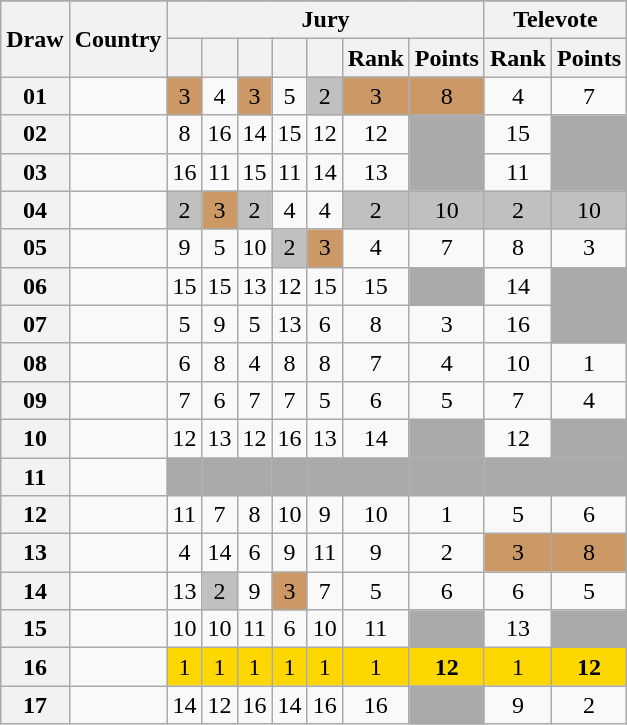<table class="sortable wikitable collapsible plainrowheaders" style="text-align:center;">
<tr>
</tr>
<tr>
<th scope="col" rowspan="2">Draw</th>
<th scope="col" rowspan="2">Country</th>
<th scope="col" colspan="7">Jury</th>
<th scope="col" colspan="2">Televote</th>
</tr>
<tr>
<th scope="col"></th>
<th scope="col"></th>
<th scope="col"></th>
<th scope="col"></th>
<th scope="col"></th>
<th scope="col">Rank</th>
<th scope="col">Points</th>
<th scope="col">Rank</th>
<th scope="col">Points</th>
</tr>
<tr>
<th scope="row" style="text-align:center;">01</th>
<td style="text-align:left;"></td>
<td style="background:#CC9966;">3</td>
<td>4</td>
<td style="background:#CC9966;">3</td>
<td>5</td>
<td style="background:silver;">2</td>
<td style="background:#CC9966;">3</td>
<td style="background:#CC9966;">8</td>
<td>4</td>
<td>7</td>
</tr>
<tr>
<th scope="row" style="text-align:center;">02</th>
<td style="text-align:left;"></td>
<td>8</td>
<td>16</td>
<td>14</td>
<td>15</td>
<td>12</td>
<td>12</td>
<td style="background:#AAAAAA;"></td>
<td>15</td>
<td style="background:#AAAAAA;"></td>
</tr>
<tr>
<th scope="row" style="text-align:center;">03</th>
<td style="text-align:left;"></td>
<td>16</td>
<td>11</td>
<td>15</td>
<td>11</td>
<td>14</td>
<td>13</td>
<td style="background:#AAAAAA;"></td>
<td>11</td>
<td style="background:#AAAAAA;"></td>
</tr>
<tr>
<th scope="row" style="text-align:center;">04</th>
<td style="text-align:left;"></td>
<td style="background:silver;">2</td>
<td style="background:#CC9966;">3</td>
<td style="background:silver;">2</td>
<td>4</td>
<td>4</td>
<td style="background:silver;">2</td>
<td style="background:silver;">10</td>
<td style="background:silver;">2</td>
<td style="background:silver;">10</td>
</tr>
<tr>
<th scope="row" style="text-align:center;">05</th>
<td style="text-align:left;"></td>
<td>9</td>
<td>5</td>
<td>10</td>
<td style="background:silver;">2</td>
<td style="background:#CC9966;">3</td>
<td>4</td>
<td>7</td>
<td>8</td>
<td>3</td>
</tr>
<tr>
<th scope="row" style="text-align:center;">06</th>
<td style="text-align:left;"></td>
<td>15</td>
<td>15</td>
<td>13</td>
<td>12</td>
<td>15</td>
<td>15</td>
<td style="background:#AAAAAA;"></td>
<td>14</td>
<td style="background:#AAAAAA;"></td>
</tr>
<tr>
<th scope="row" style="text-align:center;">07</th>
<td style="text-align:left;"></td>
<td>5</td>
<td>9</td>
<td>5</td>
<td>13</td>
<td>6</td>
<td>8</td>
<td>3</td>
<td>16</td>
<td style="background:#AAAAAA;"></td>
</tr>
<tr>
<th scope="row" style="text-align:center;">08</th>
<td style="text-align:left;"></td>
<td>6</td>
<td>8</td>
<td>4</td>
<td>8</td>
<td>8</td>
<td>7</td>
<td>4</td>
<td>10</td>
<td>1</td>
</tr>
<tr>
<th scope="row" style="text-align:center;">09</th>
<td style="text-align:left;"></td>
<td>7</td>
<td>6</td>
<td>7</td>
<td>7</td>
<td>5</td>
<td>6</td>
<td>5</td>
<td>7</td>
<td>4</td>
</tr>
<tr>
<th scope="row" style="text-align:center;">10</th>
<td style="text-align:left;"></td>
<td>12</td>
<td>13</td>
<td>12</td>
<td>16</td>
<td>13</td>
<td>14</td>
<td style="background:#AAAAAA;"></td>
<td>12</td>
<td style="background:#AAAAAA;"></td>
</tr>
<tr class="sortbottom">
<th scope="row" style="text-align:center;">11</th>
<td style="text-align:left;"></td>
<td style="background:#AAAAAA;"></td>
<td style="background:#AAAAAA;"></td>
<td style="background:#AAAAAA;"></td>
<td style="background:#AAAAAA;"></td>
<td style="background:#AAAAAA;"></td>
<td style="background:#AAAAAA;"></td>
<td style="background:#AAAAAA;"></td>
<td style="background:#AAAAAA;"></td>
<td style="background:#AAAAAA;"></td>
</tr>
<tr>
<th scope="row" style="text-align:center;">12</th>
<td style="text-align:left;"></td>
<td>11</td>
<td>7</td>
<td>8</td>
<td>10</td>
<td>9</td>
<td>10</td>
<td>1</td>
<td>5</td>
<td>6</td>
</tr>
<tr>
<th scope="row" style="text-align:center;">13</th>
<td style="text-align:left;"></td>
<td>4</td>
<td>14</td>
<td>6</td>
<td>9</td>
<td>11</td>
<td>9</td>
<td>2</td>
<td style="background:#CC9966;">3</td>
<td style="background:#CC9966;">8</td>
</tr>
<tr>
<th scope="row" style="text-align:center;">14</th>
<td style="text-align:left;"></td>
<td>13</td>
<td style="background:silver;">2</td>
<td>9</td>
<td style="background:#CC9966;">3</td>
<td>7</td>
<td>5</td>
<td>6</td>
<td>6</td>
<td>5</td>
</tr>
<tr>
<th scope="row" style="text-align:center;">15</th>
<td style="text-align:left;"></td>
<td>10</td>
<td>10</td>
<td>11</td>
<td>6</td>
<td>10</td>
<td>11</td>
<td style="background:#AAAAAA;"></td>
<td>13</td>
<td style="background:#AAAAAA;"></td>
</tr>
<tr>
<th scope="row" style="text-align:center;">16</th>
<td style="text-align:left;"></td>
<td style="background:gold;">1</td>
<td style="background:gold;">1</td>
<td style="background:gold;">1</td>
<td style="background:gold;">1</td>
<td style="background:gold;">1</td>
<td style="background:gold;">1</td>
<td style="background:gold;"><strong>12</strong></td>
<td style="background:gold;">1</td>
<td style="background:gold;"><strong>12</strong></td>
</tr>
<tr>
<th scope="row" style="text-align:center;">17</th>
<td style="text-align:left;"></td>
<td>14</td>
<td>12</td>
<td>16</td>
<td>14</td>
<td>16</td>
<td>16</td>
<td style="background:#AAAAAA;"></td>
<td>9</td>
<td>2</td>
</tr>
</table>
